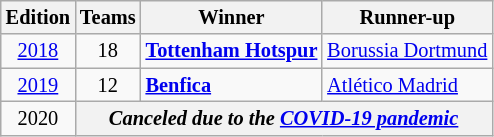<table class="wikitable" style="font-size:85%;">
<tr>
<th>Edition</th>
<th>Teams</th>
<th>Winner</th>
<th>Runner-up</th>
</tr>
<tr>
<td style="text-align:center"><a href='#'>2018</a></td>
<td style="text-align:center">18</td>
<td style="text-align:left"> <strong><a href='#'>Tottenham Hotspur</a></strong></td>
<td style="text-align:left"> <a href='#'>Borussia Dortmund</a></td>
</tr>
<tr>
<td style="text-align:center"><a href='#'>2019</a></td>
<td style="text-align:center">12</td>
<td style="text-align:left"> <strong><a href='#'>Benfica</a></strong></td>
<td style="text-align:left"> <a href='#'>Atlético Madrid</a></td>
</tr>
<tr>
<td style="text-align:center">2020</td>
<th colspan="3"><em>Canceled due to the <a href='#'>COVID-19 pandemic</a></em></th>
</tr>
</table>
